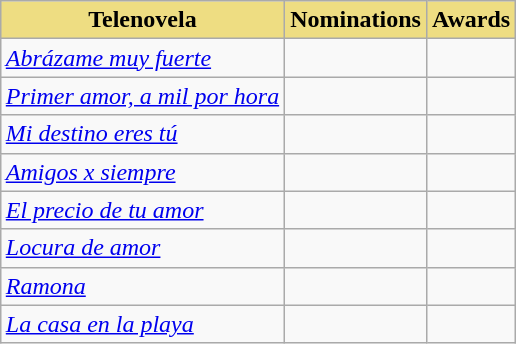<table class="wikitable sortable" style="margin:1em auto;">
<tr>
<th style="background-color:#EEDD82;">Telenovela</th>
<th style="background-color:#EEDD82;">Nominations</th>
<th style="background-color:#EEDD82;">Awards</th>
</tr>
<tr>
<td><em><a href='#'>Abrázame muy fuerte</a></em></td>
<td></td>
<td></td>
</tr>
<tr>
<td><em><a href='#'>Primer amor, a mil por hora</a></em></td>
<td></td>
<td></td>
</tr>
<tr>
<td><em><a href='#'>Mi destino eres tú</a></em></td>
<td></td>
<td></td>
</tr>
<tr>
<td><em><a href='#'>Amigos x siempre</a></em></td>
<td></td>
<td></td>
</tr>
<tr>
<td><em><a href='#'>El precio de tu amor</a></em></td>
<td></td>
<td></td>
</tr>
<tr>
<td><em><a href='#'>Locura de amor</a></em></td>
<td></td>
<td></td>
</tr>
<tr>
<td><em><a href='#'>Ramona</a></em></td>
<td></td>
<td></td>
</tr>
<tr>
<td><em><a href='#'>La casa en la playa</a></em></td>
<td></td>
<td></td>
</tr>
</table>
